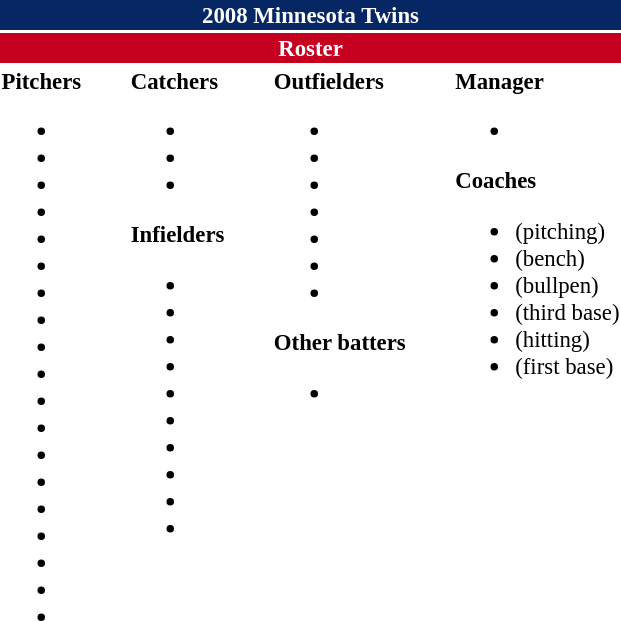<table class="toccolours" style="font-size: 95%;">
<tr>
<th colspan="10" style="background:#072764; color:#fff; text-align:center;">2008 Minnesota Twins</th>
</tr>
<tr>
<td colspan="10" style="background:#c6011f; color:white; text-align:center;"><strong>Roster</strong></td>
</tr>
<tr>
<td valign="top"><strong>Pitchers</strong><br><ul><li></li><li></li><li></li><li></li><li></li><li></li><li></li><li></li><li></li><li></li><li></li><li></li><li></li><li></li><li></li><li></li><li></li><li></li><li></li></ul></td>
<td style="width:25px;"></td>
<td valign="top"><strong>Catchers</strong><br><ul><li></li><li></li><li></li></ul><strong>Infielders</strong><ul><li></li><li></li><li></li><li></li><li></li><li></li><li></li><li></li><li></li><li></li></ul></td>
<td style="width:25px;"></td>
<td valign="top"><strong>Outfielders</strong><br><ul><li></li><li></li><li></li><li></li><li></li><li></li><li></li></ul><strong>Other batters</strong><ul><li></li></ul></td>
<td style="width:25px;"></td>
<td valign="top"><strong>Manager</strong><br><ul><li></li></ul><strong>Coaches</strong><ul><li> (pitching)</li><li> (bench)</li><li> (bullpen)</li><li> (third base)</li><li> (hitting)</li><li> (first base)</li></ul></td>
</tr>
</table>
